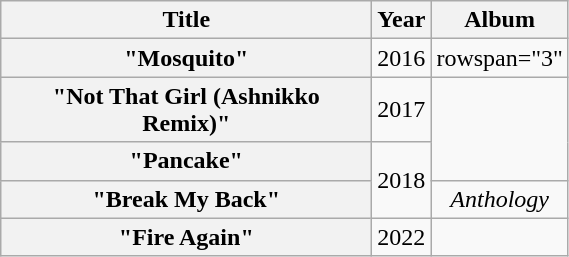<table class="wikitable plainrowheaders" style="text-align:center;">
<tr>
<th rowspan="1" scope="col" style="width:15em;">Title</th>
<th rowspan="1" scope="col">Year</th>
<th rowspan="1" scope="col">Album</th>
</tr>
<tr>
<th scope="row">"Mosquito" <br></th>
<td>2016</td>
<td>rowspan="3" </td>
</tr>
<tr>
<th scope="row">"Not That Girl (Ashnikko Remix)"<br></th>
<td>2017</td>
</tr>
<tr>
<th scope="row">"Pancake"<br></th>
<td rowspan="2">2018</td>
</tr>
<tr>
<th scope="row">"Break My Back"<br></th>
<td><em>Anthology</em></td>
</tr>
<tr>
<th scope="row">"Fire Again"<br></th>
<td rowspan="2">2022</td>
<td></td>
</tr>
</table>
